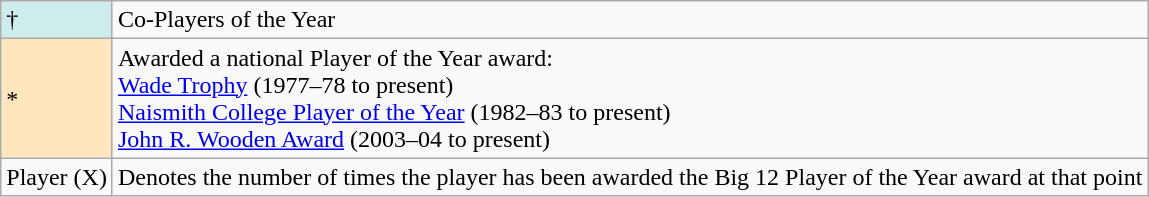<table class="wikitable">
<tr>
<td style="background-color:#CFECEC;">†</td>
<td>Co-Players of the Year</td>
</tr>
<tr>
<td style="background-color:#FFE6BD">*</td>
<td>Awarded a national Player of the Year award: <br><a href='#'>Wade Trophy</a> (1977–78 to present)<br><a href='#'>Naismith College Player of the Year</a> (1982–83 to present)<br> <a href='#'>John R. Wooden Award</a> (2003–04 to present)</td>
</tr>
<tr>
<td>Player (X)</td>
<td>Denotes the number of times the player has been awarded the Big 12 Player of the Year award at that point</td>
</tr>
</table>
